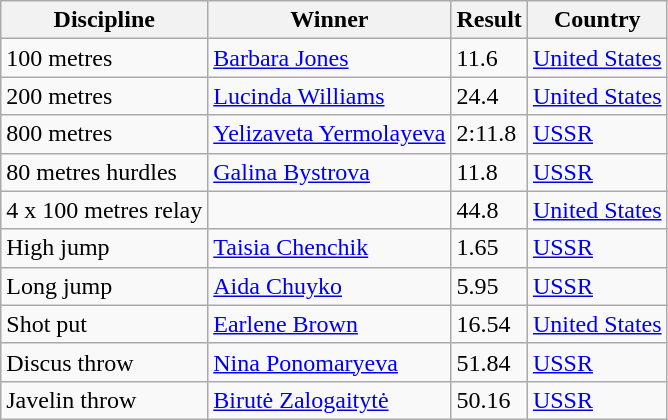<table class="wikitable">
<tr>
<th>Discipline</th>
<th>Winner</th>
<th>Result</th>
<th>Country</th>
</tr>
<tr>
<td>100 metres</td>
<td><a href='#'>Barbara Jones</a></td>
<td>11.6</td>
<td><a href='#'>United States</a></td>
</tr>
<tr>
<td>200 metres</td>
<td><a href='#'>Lucinda Williams</a></td>
<td>24.4</td>
<td><a href='#'>United States</a></td>
</tr>
<tr>
<td>800 metres</td>
<td><a href='#'>Yelizaveta Yermolayeva</a></td>
<td>2:11.8</td>
<td><a href='#'>USSR</a></td>
</tr>
<tr>
<td>80 metres hurdles</td>
<td><a href='#'>Galina Bystrova</a></td>
<td>11.8</td>
<td><a href='#'>USSR</a></td>
</tr>
<tr>
<td>4 x 100 metres relay</td>
<td></td>
<td>44.8</td>
<td><a href='#'>United States</a></td>
</tr>
<tr>
<td>High jump</td>
<td><a href='#'>Taisia Chenchik</a></td>
<td>1.65</td>
<td><a href='#'>USSR</a></td>
</tr>
<tr>
<td>Long jump</td>
<td><a href='#'>Aida Chuyko</a></td>
<td>5.95</td>
<td><a href='#'>USSR</a></td>
</tr>
<tr>
<td>Shot put</td>
<td><a href='#'>Earlene Brown</a></td>
<td>16.54</td>
<td><a href='#'>United States</a></td>
</tr>
<tr>
<td>Discus throw</td>
<td><a href='#'>Nina Ponomaryeva</a></td>
<td>51.84</td>
<td><a href='#'>USSR</a></td>
</tr>
<tr>
<td>Javelin throw</td>
<td><a href='#'>Birutė Zalogaitytė</a></td>
<td>50.16</td>
<td><a href='#'>USSR</a></td>
</tr>
</table>
